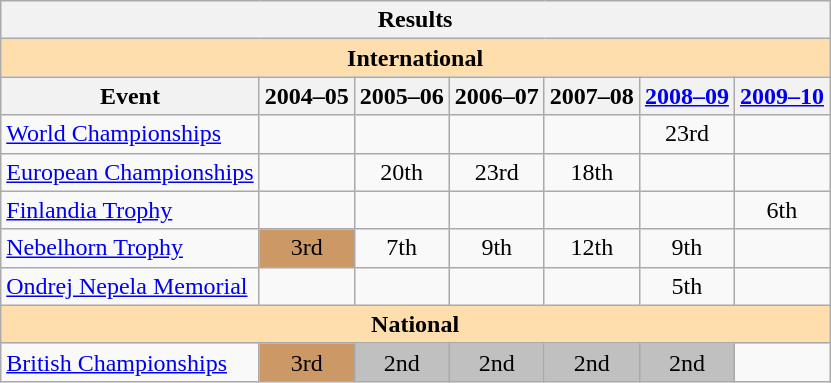<table class="wikitable" style="text-align:center">
<tr>
<th colspan=7 align=center><strong>Results</strong></th>
</tr>
<tr>
<th style="background-color: #ffdead; " colspan=7 align=center><strong>International</strong></th>
</tr>
<tr>
<th>Event</th>
<th>2004–05</th>
<th>2005–06</th>
<th>2006–07</th>
<th>2007–08</th>
<th><a href='#'>2008–09</a></th>
<th><a href='#'>2009–10</a></th>
</tr>
<tr>
<td align=left><a href='#'>World Championships</a></td>
<td></td>
<td></td>
<td></td>
<td></td>
<td>23rd</td>
<td></td>
</tr>
<tr>
<td align=left><a href='#'>European Championships</a></td>
<td></td>
<td>20th</td>
<td>23rd</td>
<td>18th</td>
<td></td>
<td></td>
</tr>
<tr>
<td align=left><a href='#'>Finlandia Trophy</a></td>
<td></td>
<td></td>
<td></td>
<td></td>
<td></td>
<td>6th</td>
</tr>
<tr>
<td align=left><a href='#'>Nebelhorn Trophy</a></td>
<td bgcolor=cc9966>3rd</td>
<td>7th</td>
<td>9th</td>
<td>12th</td>
<td>9th</td>
<td></td>
</tr>
<tr>
<td align=left><a href='#'>Ondrej Nepela Memorial</a></td>
<td></td>
<td></td>
<td></td>
<td></td>
<td>5th</td>
</tr>
<tr>
<th style="background-color: #ffdead; " colspan=7 align=center><strong>National</strong></th>
</tr>
<tr>
<td align=left><a href='#'>British Championships</a></td>
<td bgcolor=cc9966>3rd</td>
<td bgcolor=silver>2nd</td>
<td bgcolor=silver>2nd</td>
<td bgcolor=silver>2nd</td>
<td bgcolor=silver>2nd</td>
<td></td>
</tr>
</table>
